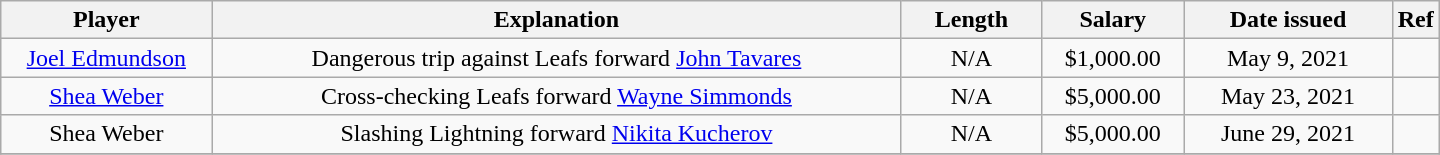<table class="wikitable" style="width:60em; text-align:center;">
<tr>
<th style="width:15%;">Player</th>
<th style="width:50%;">Explanation</th>
<th style="width:10%;">Length</th>
<th style="width:10%;">Salary</th>
<th style="width:15%;">Date issued</th>
<th>Ref</th>
</tr>
<tr>
<td><a href='#'>Joel Edmundson</a></td>
<td>Dangerous trip against Leafs forward <a href='#'>John Tavares</a></td>
<td>N/A</td>
<td>$1,000.00</td>
<td>May 9, 2021</td>
<td></td>
</tr>
<tr>
<td><a href='#'>Shea Weber</a></td>
<td>Cross-checking Leafs forward <a href='#'>Wayne Simmonds</a></td>
<td>N/A</td>
<td>$5,000.00</td>
<td>May 23, 2021</td>
<td></td>
</tr>
<tr>
<td>Shea Weber</td>
<td>Slashing Lightning forward <a href='#'>Nikita Kucherov</a></td>
<td>N/A</td>
<td>$5,000.00</td>
<td>June 29, 2021</td>
<td></td>
</tr>
<tr>
</tr>
</table>
